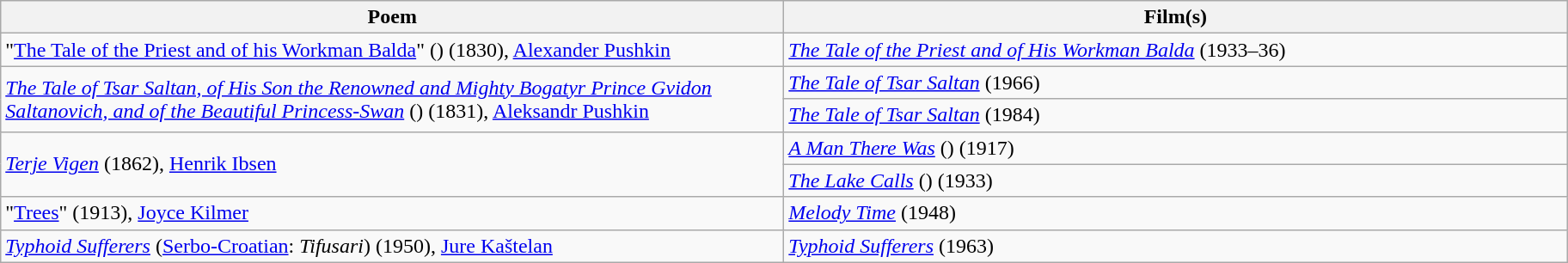<table class="wikitable">
<tr>
<th width="600">Poem</th>
<th width="600">Film(s)</th>
</tr>
<tr>
<td>"<a href='#'>The Tale of the Priest and of his Workman Balda</a>" () (1830), <a href='#'>Alexander Pushkin</a></td>
<td><em><a href='#'>The Tale of the Priest and of His Workman Balda</a></em> (1933–36)</td>
</tr>
<tr>
<td rowspan="2"><em><a href='#'>The Tale of Tsar Saltan, of His Son the Renowned and Mighty Bogatyr Prince Gvidon Saltanovich, and of the Beautiful Princess-Swan</a></em> () (1831), <a href='#'>Aleksandr Pushkin</a></td>
<td><em><a href='#'>The Tale of Tsar Saltan</a></em> (1966)</td>
</tr>
<tr>
<td><em><a href='#'>The Tale of Tsar Saltan</a></em> (1984)</td>
</tr>
<tr>
<td rowspan="2"><em><a href='#'>Terje Vigen</a></em> (1862), <a href='#'>Henrik Ibsen</a></td>
<td><em><a href='#'>A Man There Was</a></em> () (1917)</td>
</tr>
<tr>
<td><em><a href='#'>The Lake Calls</a> </em> () (1933)</td>
</tr>
<tr>
<td>"<a href='#'>Trees</a>" (1913), <a href='#'>Joyce Kilmer</a></td>
<td><em><a href='#'>Melody Time</a></em> (1948)</td>
</tr>
<tr>
<td><em><a href='#'>Typhoid Sufferers</a></em> (<a href='#'>Serbo-Croatian</a>: <em>Tifusari</em>) (1950), <a href='#'>Jure Kaštelan</a></td>
<td><em><a href='#'>Typhoid Sufferers</a></em> (1963)</td>
</tr>
</table>
